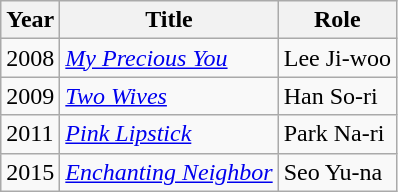<table class="wikitable">
<tr>
<th>Year</th>
<th>Title</th>
<th>Role</th>
</tr>
<tr>
<td>2008</td>
<td><em><a href='#'>My Precious You</a></em></td>
<td>Lee Ji-woo</td>
</tr>
<tr>
<td>2009</td>
<td><em><a href='#'>Two Wives</a></em></td>
<td>Han So-ri</td>
</tr>
<tr>
<td>2011</td>
<td><em><a href='#'>Pink Lipstick</a></em></td>
<td>Park Na-ri</td>
</tr>
<tr>
<td>2015</td>
<td><em><a href='#'>Enchanting Neighbor</a></em></td>
<td>Seo Yu-na</td>
</tr>
</table>
